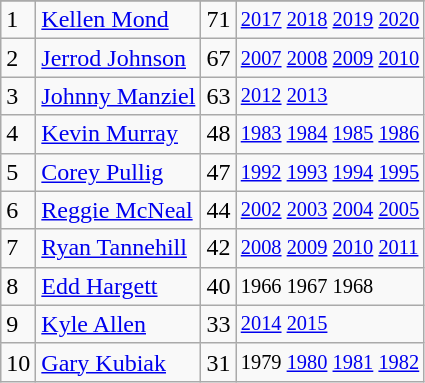<table class="wikitable">
<tr>
</tr>
<tr>
<td>1</td>
<td><a href='#'>Kellen Mond</a></td>
<td>71</td>
<td style="font-size:85%;"><a href='#'>2017</a> <a href='#'>2018</a> <a href='#'>2019</a> <a href='#'>2020</a></td>
</tr>
<tr>
<td>2</td>
<td><a href='#'>Jerrod Johnson</a></td>
<td>67</td>
<td style="font-size:85%;"><a href='#'>2007</a> <a href='#'>2008</a> <a href='#'>2009</a> <a href='#'>2010</a></td>
</tr>
<tr>
<td>3</td>
<td><a href='#'>Johnny Manziel</a></td>
<td>63</td>
<td style="font-size:85%;"><a href='#'>2012</a> <a href='#'>2013</a></td>
</tr>
<tr>
<td>4</td>
<td><a href='#'>Kevin Murray</a></td>
<td>48</td>
<td style="font-size:85%;"><a href='#'>1983</a> <a href='#'>1984</a> <a href='#'>1985</a> <a href='#'>1986</a></td>
</tr>
<tr>
<td>5</td>
<td><a href='#'>Corey Pullig</a></td>
<td>47</td>
<td style="font-size:85%;"><a href='#'>1992</a> <a href='#'>1993</a> <a href='#'>1994</a> <a href='#'>1995</a></td>
</tr>
<tr>
<td>6</td>
<td><a href='#'>Reggie McNeal</a></td>
<td>44</td>
<td style="font-size:85%;"><a href='#'>2002</a> <a href='#'>2003</a> <a href='#'>2004</a> <a href='#'>2005</a></td>
</tr>
<tr>
<td>7</td>
<td><a href='#'>Ryan Tannehill</a></td>
<td>42</td>
<td style="font-size:85%;"><a href='#'>2008</a> <a href='#'>2009</a> <a href='#'>2010</a> <a href='#'>2011</a></td>
</tr>
<tr>
<td>8</td>
<td><a href='#'>Edd Hargett</a></td>
<td>40</td>
<td style="font-size:85%;">1966 1967 1968</td>
</tr>
<tr>
<td>9</td>
<td><a href='#'>Kyle Allen</a></td>
<td>33</td>
<td style="font-size:85%;"><a href='#'>2014</a> <a href='#'>2015</a></td>
</tr>
<tr>
<td>10</td>
<td><a href='#'>Gary Kubiak</a></td>
<td>31</td>
<td style="font-size:85%;">1979 <a href='#'>1980</a> <a href='#'>1981</a> <a href='#'>1982</a></td>
</tr>
</table>
